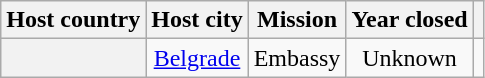<table class="wikitable plainrowheaders" style="text-align:center;">
<tr>
<th scope="col">Host country</th>
<th scope="col">Host city</th>
<th scope="col">Mission</th>
<th scope="col">Year closed</th>
<th scope="col"></th>
</tr>
<tr>
<th scope="row"></th>
<td><a href='#'>Belgrade</a></td>
<td>Embassy</td>
<td>Unknown</td>
<td></td>
</tr>
</table>
